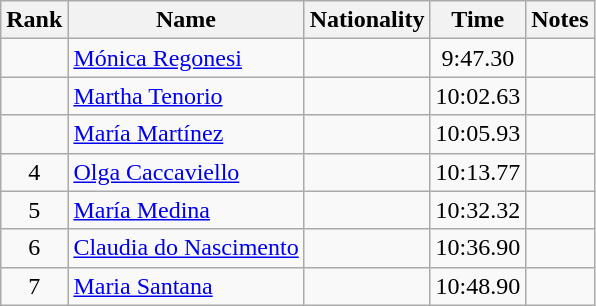<table class="wikitable sortable" style="text-align:center">
<tr>
<th>Rank</th>
<th>Name</th>
<th>Nationality</th>
<th>Time</th>
<th>Notes</th>
</tr>
<tr>
<td></td>
<td align=left><a href='#'>Mónica Regonesi</a></td>
<td align=left></td>
<td>9:47.30</td>
<td></td>
</tr>
<tr>
<td></td>
<td align=left><a href='#'>Martha Tenorio</a></td>
<td align=left></td>
<td>10:02.63</td>
<td></td>
</tr>
<tr>
<td></td>
<td align=left><a href='#'>María Martínez</a></td>
<td align=left></td>
<td>10:05.93</td>
<td></td>
</tr>
<tr>
<td>4</td>
<td align=left><a href='#'>Olga Caccaviello</a></td>
<td align=left></td>
<td>10:13.77</td>
<td></td>
</tr>
<tr>
<td>5</td>
<td align=left><a href='#'>María Medina</a></td>
<td align=left></td>
<td>10:32.32</td>
<td></td>
</tr>
<tr>
<td>6</td>
<td align=left><a href='#'>Claudia do Nascimento</a></td>
<td align=left></td>
<td>10:36.90</td>
<td></td>
</tr>
<tr>
<td>7</td>
<td align=left><a href='#'>Maria Santana</a></td>
<td align=left></td>
<td>10:48.90</td>
<td></td>
</tr>
</table>
